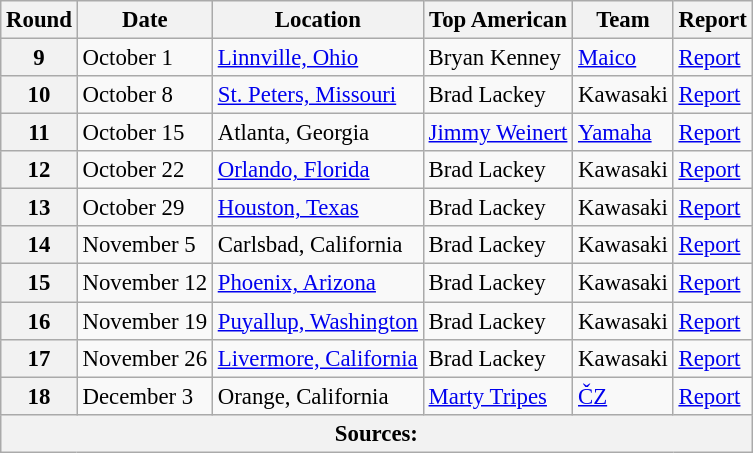<table class="wikitable" style="font-size: 95%;">
<tr>
<th align=center>Round</th>
<th align=center>Date</th>
<th align=center>Location</th>
<th align=center>Top American</th>
<th align=center>Team</th>
<th align=center>Report</th>
</tr>
<tr>
<th>9</th>
<td>October 1</td>
<td><a href='#'>Linnville, Ohio</a></td>
<td> Bryan Kenney</td>
<td><a href='#'>Maico</a></td>
<td><a href='#'>Report</a></td>
</tr>
<tr>
<th>10</th>
<td>October 8</td>
<td><a href='#'>St. Peters, Missouri</a></td>
<td> Brad Lackey</td>
<td>Kawasaki</td>
<td><a href='#'>Report</a></td>
</tr>
<tr>
<th>11</th>
<td>October 15</td>
<td>Atlanta, Georgia</td>
<td> <a href='#'>Jimmy Weinert</a></td>
<td><a href='#'>Yamaha</a></td>
<td><a href='#'>Report</a></td>
</tr>
<tr>
<th>12</th>
<td>October 22</td>
<td><a href='#'>Orlando, Florida</a></td>
<td> Brad Lackey</td>
<td>Kawasaki</td>
<td><a href='#'>Report</a></td>
</tr>
<tr>
<th>13</th>
<td>October 29</td>
<td><a href='#'>Houston, Texas</a></td>
<td> Brad Lackey</td>
<td>Kawasaki</td>
<td><a href='#'>Report</a></td>
</tr>
<tr>
<th>14</th>
<td>November 5</td>
<td>Carlsbad, California</td>
<td> Brad Lackey</td>
<td>Kawasaki</td>
<td><a href='#'>Report</a></td>
</tr>
<tr>
<th>15</th>
<td>November 12</td>
<td><a href='#'>Phoenix, Arizona</a></td>
<td> Brad Lackey</td>
<td>Kawasaki</td>
<td><a href='#'>Report</a></td>
</tr>
<tr>
<th>16</th>
<td>November 19</td>
<td><a href='#'>Puyallup, Washington</a></td>
<td> Brad Lackey</td>
<td>Kawasaki</td>
<td><a href='#'>Report</a></td>
</tr>
<tr>
<th>17</th>
<td>November 26</td>
<td><a href='#'>Livermore, California</a></td>
<td> Brad Lackey</td>
<td>Kawasaki</td>
<td><a href='#'>Report</a></td>
</tr>
<tr>
<th>18</th>
<td>December 3</td>
<td>Orange, California</td>
<td> <a href='#'>Marty Tripes</a></td>
<td><a href='#'>ČZ</a></td>
<td><a href='#'>Report</a></td>
</tr>
<tr>
<th colspan=6>Sources:</th>
</tr>
</table>
